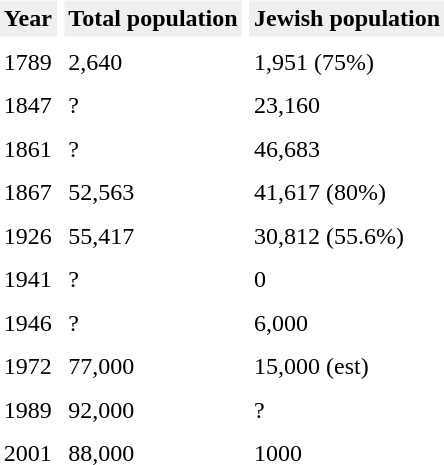<table border="0" cellpadding="3" cellspacing="5" style="margin:auto;">
<tr>
<th style="background:#efefef;">Year</th>
<th style="background:#efefef;">Total population</th>
<th ! style="background:#efefef;">Jewish population</th>
</tr>
<tr>
<td>1789</td>
<td>2,640</td>
<td>1,951 (75%)</td>
</tr>
<tr>
<td>1847</td>
<td>?</td>
<td>23,160</td>
</tr>
<tr>
<td>1861</td>
<td>?</td>
<td>46,683</td>
</tr>
<tr>
<td>1867</td>
<td>52,563</td>
<td>41,617 (80%)</td>
</tr>
<tr>
<td>1926</td>
<td>55,417</td>
<td>30,812 (55.6%)</td>
</tr>
<tr>
<td>1941</td>
<td>?</td>
<td>0</td>
</tr>
<tr>
<td>1946</td>
<td>?</td>
<td>6,000</td>
</tr>
<tr>
<td>1972</td>
<td>77,000</td>
<td>15,000 (est)</td>
</tr>
<tr>
<td>1989</td>
<td>92,000</td>
<td>?</td>
</tr>
<tr>
<td>2001</td>
<td>88,000</td>
<td>1000</td>
</tr>
</table>
